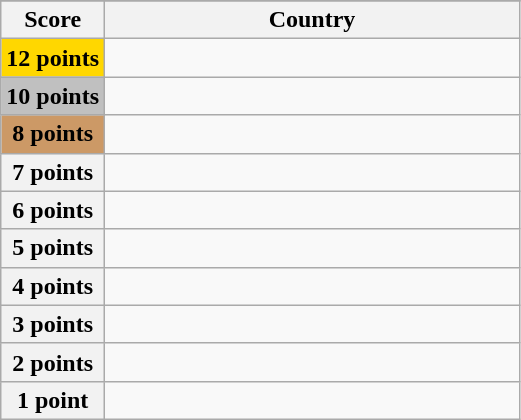<table class="wikitable">
<tr>
</tr>
<tr>
<th scope="col" width="20%">Score</th>
<th scope="col">Country</th>
</tr>
<tr>
<th scope="row" style="background:gold">12 points</th>
<td></td>
</tr>
<tr>
<th scope="row" style="background:silver">10 points</th>
<td></td>
</tr>
<tr>
<th scope="row" style="background:#CC9966">8 points</th>
<td></td>
</tr>
<tr>
<th scope="row" width=20%>7 points</th>
<td></td>
</tr>
<tr>
<th scope="row" width=20%>6 points</th>
<td></td>
</tr>
<tr>
<th scope="row" width=20%>5 points</th>
<td></td>
</tr>
<tr>
<th scope="row" width=20%>4 points</th>
<td></td>
</tr>
<tr>
<th scope="row" width=20%>3 points</th>
<td></td>
</tr>
<tr>
<th scope="row" width=20%>2 points</th>
<td></td>
</tr>
<tr>
<th scope="row" width=20%>1 point</th>
<td></td>
</tr>
</table>
